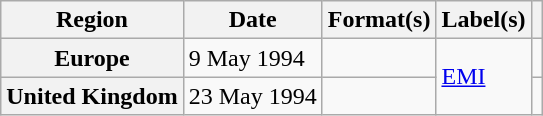<table class="wikitable plainrowheaders">
<tr>
<th scope="col">Region</th>
<th scope="col">Date</th>
<th scope="col">Format(s)</th>
<th scope="col">Label(s)</th>
<th scope="col"></th>
</tr>
<tr>
<th scope="row">Europe</th>
<td>9 May 1994</td>
<td></td>
<td rowspan="2"><a href='#'>EMI</a></td>
<td></td>
</tr>
<tr>
<th scope="row">United Kingdom</th>
<td>23 May 1994</td>
<td></td>
<td></td>
</tr>
</table>
